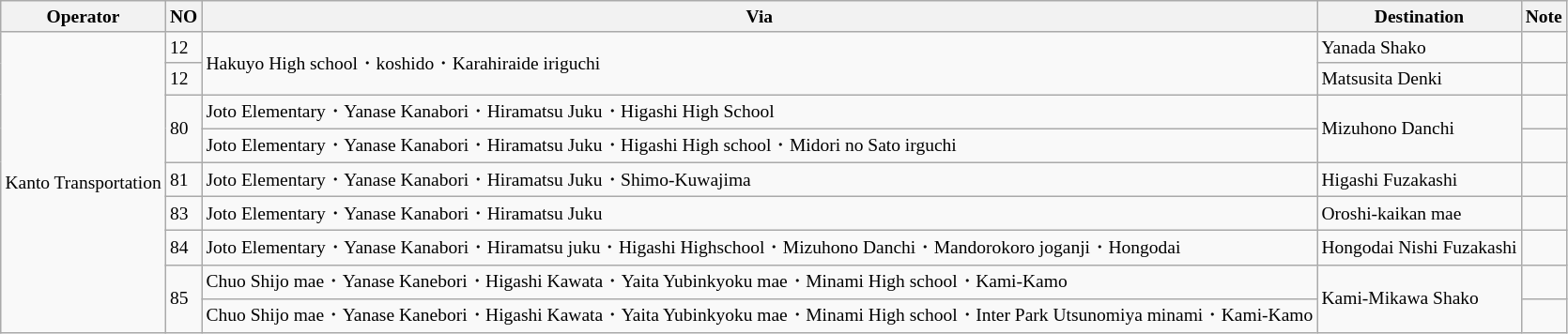<table class="wikitable" style="font-size:small">
<tr>
<th>Operator</th>
<th>NO</th>
<th>Via</th>
<th>Destination</th>
<th>Note</th>
</tr>
<tr>
<td rowspan="9">Kanto Transportation</td>
<td>12</td>
<td rowspan="2">Hakuyo High school・koshido・Karahiraide iriguchi</td>
<td>Yanada Shako</td>
<td></td>
</tr>
<tr>
<td>12</td>
<td>Matsusita Denki</td>
<td></td>
</tr>
<tr>
<td rowspan="2">80</td>
<td>Joto Elementary・Yanase Kanabori・Hiramatsu Juku・Higashi High School</td>
<td rowspan="2">Mizuhono Danchi</td>
<td></td>
</tr>
<tr>
<td>Joto Elementary・Yanase Kanabori・Hiramatsu Juku・Higashi High school・Midori no Sato irguchi</td>
<td></td>
</tr>
<tr>
<td>81</td>
<td>Joto Elementary・Yanase Kanabori・Hiramatsu Juku・Shimo-Kuwajima</td>
<td>Higashi Fuzakashi</td>
<td></td>
</tr>
<tr>
<td>83</td>
<td>Joto Elementary・Yanase Kanabori・Hiramatsu Juku</td>
<td>Oroshi-kaikan mae</td>
<td></td>
</tr>
<tr>
<td>84</td>
<td>Joto Elementary・Yanase Kanabori・Hiramatsu juku・Higashi Highschool・Mizuhono Danchi・Mandorokoro joganji・Hongodai</td>
<td>Hongodai Nishi Fuzakashi</td>
<td></td>
</tr>
<tr>
<td rowspan="2">85</td>
<td>Chuo Shijo mae・Yanase Kanebori・Higashi Kawata・Yaita Yubinkyoku mae・Minami High school・Kami-Kamo</td>
<td rowspan="2">Kami-Mikawa Shako</td>
<td></td>
</tr>
<tr>
<td>Chuo Shijo mae・Yanase Kanebori・Higashi Kawata・Yaita Yubinkyoku mae・Minami High school・Inter Park Utsunomiya minami・Kami-Kamo</td>
<td></td>
</tr>
</table>
